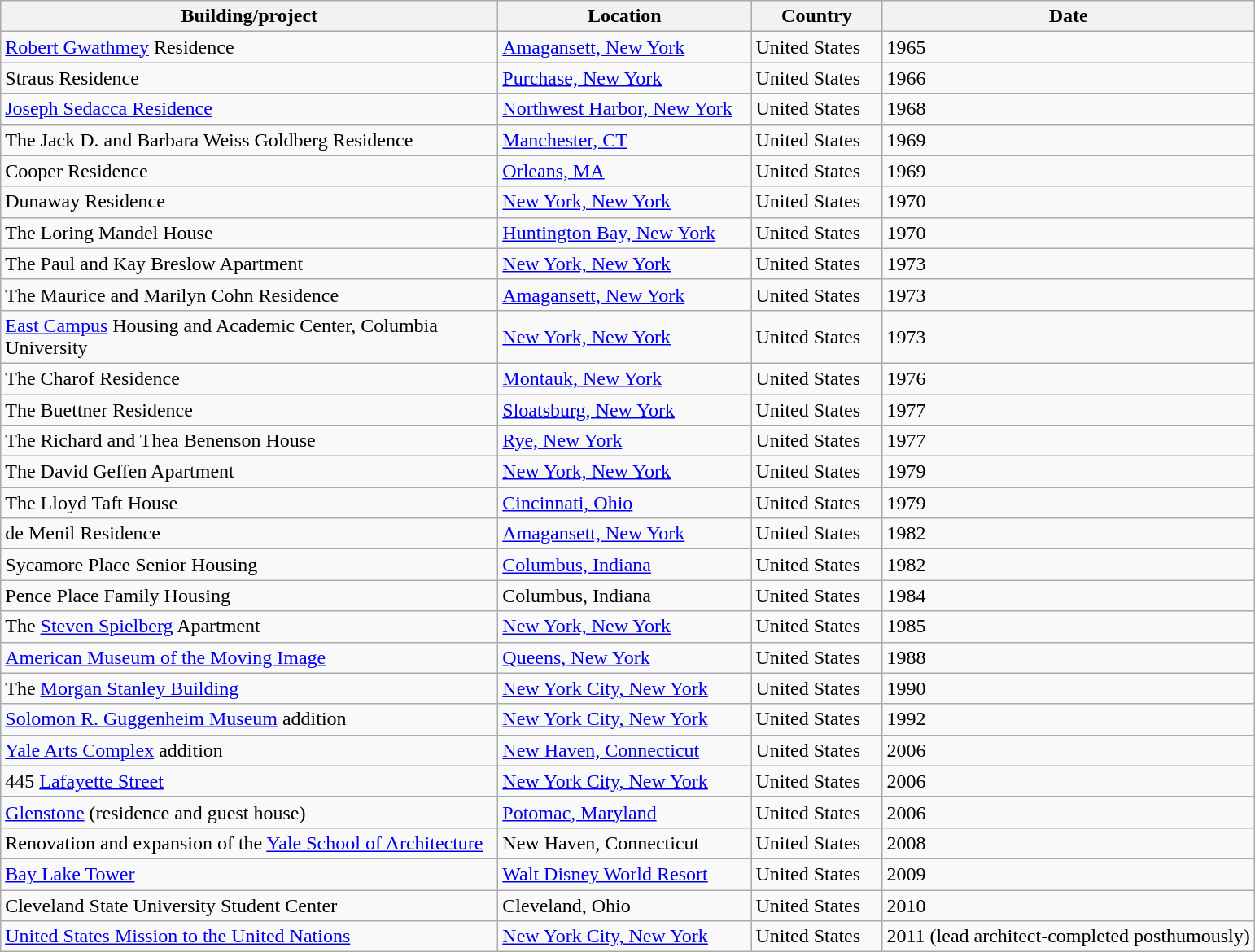<table class="wikitable sortable">
<tr>
<th width=400px>Building/project</th>
<th width=200px>Location</th>
<th width=100px>Country</th>
<th>Date</th>
</tr>
<tr>
<td><a href='#'>Robert Gwathmey</a> Residence</td>
<td><a href='#'>Amagansett, New York</a></td>
<td>United States</td>
<td>1965</td>
</tr>
<tr>
<td>Straus Residence</td>
<td><a href='#'>Purchase, New York</a></td>
<td>United States</td>
<td>1966</td>
</tr>
<tr>
<td><a href='#'>Joseph Sedacca Residence</a></td>
<td><a href='#'>Northwest Harbor, New York</a></td>
<td>United States</td>
<td>1968</td>
</tr>
<tr>
<td>The Jack D. and Barbara Weiss Goldberg Residence</td>
<td><a href='#'>Manchester, CT</a></td>
<td>United States</td>
<td>1969</td>
</tr>
<tr>
<td>Cooper Residence</td>
<td><a href='#'>Orleans, MA</a></td>
<td>United States</td>
<td>1969</td>
</tr>
<tr>
<td>Dunaway Residence</td>
<td><a href='#'>New York, New York</a></td>
<td>United States</td>
<td>1970</td>
</tr>
<tr>
<td>The Loring Mandel House</td>
<td><a href='#'>Huntington Bay, New York</a></td>
<td>United States</td>
<td>1970</td>
</tr>
<tr>
<td>The Paul and Kay Breslow Apartment</td>
<td><a href='#'>New York, New York</a></td>
<td>United States</td>
<td>1973</td>
</tr>
<tr>
<td>The Maurice and Marilyn Cohn Residence</td>
<td><a href='#'>Amagansett, New York</a></td>
<td>United States</td>
<td>1973</td>
</tr>
<tr>
<td><a href='#'>East Campus</a> Housing and Academic Center, Columbia University</td>
<td><a href='#'>New York, New York</a></td>
<td>United States</td>
<td>1973</td>
</tr>
<tr>
<td>The Charof Residence</td>
<td><a href='#'>Montauk, New York</a></td>
<td>United States</td>
<td>1976</td>
</tr>
<tr>
<td>The Buettner Residence</td>
<td><a href='#'>Sloatsburg, New York</a></td>
<td>United States</td>
<td>1977</td>
</tr>
<tr>
<td>The Richard and Thea Benenson House</td>
<td><a href='#'>Rye, New York</a></td>
<td>United States</td>
<td>1977</td>
</tr>
<tr>
<td>The David Geffen Apartment</td>
<td><a href='#'>New York, New York</a></td>
<td>United States</td>
<td>1979</td>
</tr>
<tr>
<td>The Lloyd Taft House</td>
<td><a href='#'>Cincinnati, Ohio</a></td>
<td>United States</td>
<td>1979</td>
</tr>
<tr>
<td>de Menil Residence</td>
<td><a href='#'>Amagansett, New York</a></td>
<td>United States</td>
<td>1982</td>
</tr>
<tr>
<td>Sycamore Place Senior Housing</td>
<td><a href='#'>Columbus, Indiana</a></td>
<td>United States</td>
<td>1982</td>
</tr>
<tr>
<td>Pence Place Family Housing</td>
<td>Columbus, Indiana</td>
<td>United States</td>
<td>1984</td>
</tr>
<tr>
<td>The <a href='#'>Steven Spielberg</a> Apartment</td>
<td><a href='#'>New York, New York</a></td>
<td>United States</td>
<td>1985</td>
</tr>
<tr>
<td><a href='#'>American Museum of the Moving Image</a></td>
<td><a href='#'>Queens, New York</a></td>
<td>United States</td>
<td>1988</td>
</tr>
<tr>
<td>The <a href='#'>Morgan Stanley Building</a></td>
<td><a href='#'>New York City, New York</a></td>
<td>United States</td>
<td>1990</td>
</tr>
<tr>
<td><a href='#'>Solomon R. Guggenheim Museum</a> addition</td>
<td><a href='#'>New York City, New York</a></td>
<td>United States</td>
<td>1992</td>
</tr>
<tr>
<td><a href='#'>Yale Arts Complex</a> addition</td>
<td><a href='#'>New Haven, Connecticut</a></td>
<td>United States</td>
<td>2006</td>
</tr>
<tr>
<td>445 <a href='#'>Lafayette Street</a></td>
<td><a href='#'>New York City, New York</a></td>
<td>United States</td>
<td>2006</td>
</tr>
<tr>
<td><a href='#'>Glenstone</a> (residence and guest house)</td>
<td><a href='#'>Potomac, Maryland</a></td>
<td>United States</td>
<td>2006</td>
</tr>
<tr>
<td>Renovation and expansion of the <a href='#'>Yale School of Architecture</a></td>
<td>New Haven, Connecticut</td>
<td>United States</td>
<td>2008</td>
</tr>
<tr>
<td><a href='#'>Bay Lake Tower</a></td>
<td><a href='#'>Walt Disney World Resort</a></td>
<td>United States</td>
<td>2009</td>
</tr>
<tr>
<td>Cleveland State University Student Center</td>
<td>Cleveland, Ohio</td>
<td>United States</td>
<td>2010</td>
</tr>
<tr>
<td><a href='#'>United States Mission to the United Nations</a></td>
<td><a href='#'>New York City, New York</a></td>
<td>United States</td>
<td>2011 (lead architect-completed posthumously)</td>
</tr>
</table>
